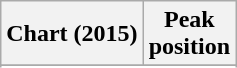<table class="wikitable sortable plainrowheaders">
<tr>
<th>Chart (2015)</th>
<th>Peak<br> position</th>
</tr>
<tr>
</tr>
<tr>
</tr>
<tr>
</tr>
</table>
